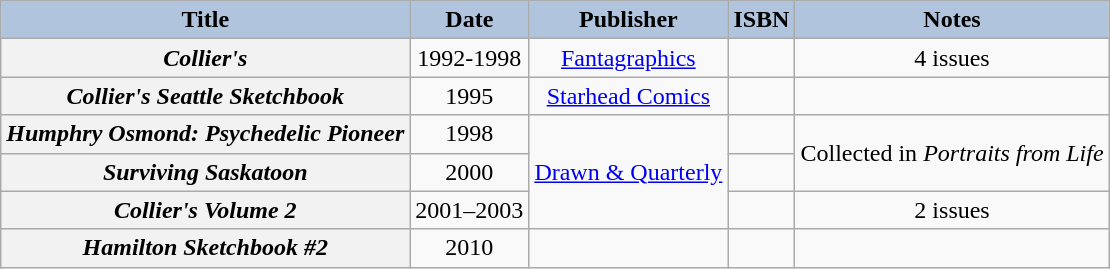<table class="wikitable sortable" style="text-align:center;">
<tr>
<th scope="col" style="background:#B0C4DE;">Title</th>
<th scope="col" style="background:#B0C4DE;">Date</th>
<th scope="col" style="background:#B0C4DE;">Publisher</th>
<th scope="col" style="background:#B0C4DE;">ISBN</th>
<th scope="col" style="background:#B0C4DE;">Notes</th>
</tr>
<tr>
<th scope="row"><em>Collier's</em></th>
<td>1992-1998</td>
<td><a href='#'>Fantagraphics</a></td>
<td></td>
<td>4 issues</td>
</tr>
<tr>
<th scope="row"><em>Collier's Seattle Sketchbook</em></th>
<td>1995</td>
<td><a href='#'>Starhead Comics</a></td>
<td></td>
<td></td>
</tr>
<tr>
<th scope="row"><em>Humphry Osmond: Psychedelic Pioneer</em></th>
<td>1998</td>
<td rowspan="3"><a href='#'>Drawn & Quarterly</a></td>
<td></td>
<td rowspan="2">Collected in <em>Portraits from Life</em></td>
</tr>
<tr>
<th scope="row"><em>Surviving Saskatoon</em></th>
<td>2000</td>
<td></td>
</tr>
<tr>
<th scope="row"><em>Collier's Volume 2</em></th>
<td>2001–2003</td>
<td></td>
<td>2 issues</td>
</tr>
<tr>
<th scope="row"><em>Hamilton Sketchbook #2</em></th>
<td>2010</td>
<td></td>
<td></td>
<td></td>
</tr>
</table>
